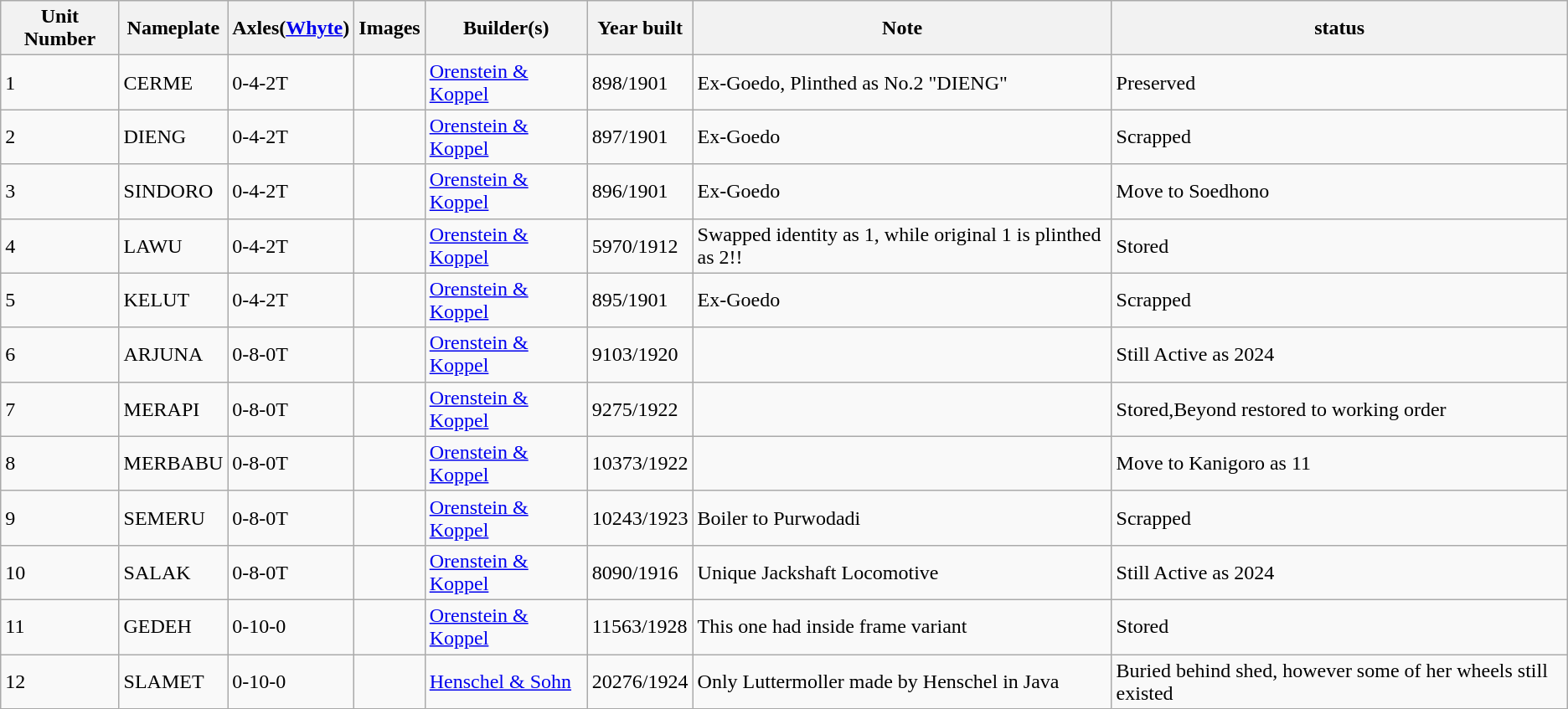<table class="wikitable">
<tr>
<th>Unit Number</th>
<th>Nameplate</th>
<th>Axles(<a href='#'>Whyte</a>)</th>
<th>Images</th>
<th>Builder(s)</th>
<th>Year built</th>
<th>Note</th>
<th>status</th>
</tr>
<tr>
<td>1</td>
<td>CERME</td>
<td>0-4-2T</td>
<td><br></td>
<td> <a href='#'>Orenstein & Koppel</a></td>
<td>898/1901</td>
<td>Ex-Goedo, Plinthed as No.2 "DIENG"</td>
<td>Preserved</td>
</tr>
<tr>
<td>2</td>
<td>DIENG</td>
<td>0-4-2T</td>
<td></td>
<td> <a href='#'>Orenstein & Koppel</a></td>
<td>897/1901</td>
<td>Ex-Goedo</td>
<td>Scrapped</td>
</tr>
<tr>
<td>3</td>
<td>SINDORO</td>
<td>0-4-2T</td>
<td></td>
<td> <a href='#'>Orenstein & Koppel</a></td>
<td>896/1901</td>
<td>Ex-Goedo</td>
<td>Move to Soedhono</td>
</tr>
<tr>
<td>4</td>
<td>LAWU</td>
<td>0-4-2T</td>
<td></td>
<td> <a href='#'>Orenstein & Koppel</a></td>
<td>5970/1912</td>
<td>Swapped identity as 1, while original 1 is plinthed as 2!!</td>
<td>Stored</td>
</tr>
<tr>
<td>5</td>
<td>KELUT</td>
<td>0-4-2T</td>
<td></td>
<td> <a href='#'>Orenstein & Koppel</a></td>
<td>895/1901</td>
<td>Ex-Goedo</td>
<td>Scrapped</td>
</tr>
<tr>
<td>6</td>
<td>ARJUNA</td>
<td>0-8-0T</td>
<td><br></td>
<td> <a href='#'>Orenstein & Koppel</a></td>
<td>9103/1920</td>
<td></td>
<td>Still Active as 2024</td>
</tr>
<tr>
<td>7</td>
<td>MERAPI</td>
<td>0-8-0T</td>
<td></td>
<td> <a href='#'>Orenstein & Koppel</a></td>
<td>9275/1922</td>
<td></td>
<td>Stored,Beyond restored to working order</td>
</tr>
<tr>
<td>8</td>
<td>MERBABU</td>
<td>0-8-0T</td>
<td></td>
<td> <a href='#'>Orenstein & Koppel</a></td>
<td>10373/1922</td>
<td></td>
<td>Move to Kanigoro as 11</td>
</tr>
<tr>
<td>9</td>
<td>SEMERU</td>
<td>0-8-0T</td>
<td></td>
<td> <a href='#'>Orenstein & Koppel</a></td>
<td>10243/1923</td>
<td>Boiler to Purwodadi</td>
<td>Scrapped</td>
</tr>
<tr>
<td>10</td>
<td>SALAK</td>
<td>0-8-0T</td>
<td><br></td>
<td> <a href='#'>Orenstein & Koppel</a></td>
<td>8090/1916</td>
<td>Unique Jackshaft Locomotive</td>
<td>Still Active as 2024</td>
</tr>
<tr>
<td>11</td>
<td>GEDEH</td>
<td>0-10-0</td>
<td><br></td>
<td> <a href='#'>Orenstein & Koppel</a></td>
<td>11563/1928</td>
<td>This one had inside frame variant</td>
<td>Stored</td>
</tr>
<tr>
<td>12</td>
<td>SLAMET</td>
<td>0-10-0</td>
<td><br></td>
<td> <a href='#'>Henschel & Sohn</a></td>
<td>20276/1924</td>
<td>Only Luttermoller made by Henschel in Java</td>
<td>Buried behind shed, however some of her wheels still existed</td>
</tr>
</table>
